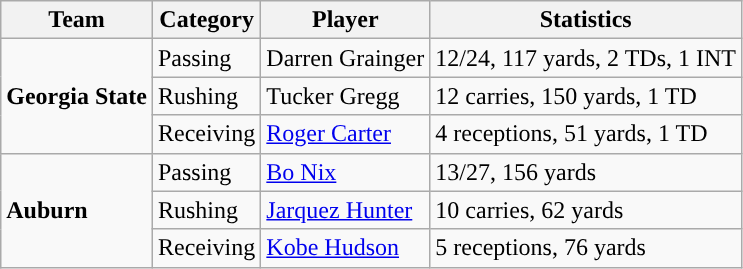<table class="wikitable" style="float: left;">
<tr>
<th>Team</th>
<th>Category</th>
<th>Player</th>
<th>Statistics</th>
</tr>
<tr>
<td rowspan=3><strong>Georgia State</strong></td>
<td>Passing</td>
<td>Darren Grainger</td>
<td>12/24, 117 yards, 2 TDs, 1 INT</td>
</tr>
<tr>
<td>Rushing</td>
<td>Tucker Gregg</td>
<td>12 carries, 150 yards, 1 TD</td>
</tr>
<tr>
<td>Receiving</td>
<td><a href='#'>Roger Carter</a></td>
<td>4 receptions, 51 yards, 1 TD</td>
</tr>
<tr>
<td rowspan=3><strong>Auburn</strong></td>
<td>Passing</td>
<td><a href='#'>Bo Nix</a></td>
<td>13/27, 156 yards</td>
</tr>
<tr>
<td>Rushing</td>
<td><a href='#'>Jarquez Hunter</a></td>
<td>10 carries, 62 yards</td>
</tr>
<tr>
<td>Receiving</td>
<td><a href='#'>Kobe Hudson</a></td>
<td>5 receptions, 76 yards</td>
</tr>
</table>
